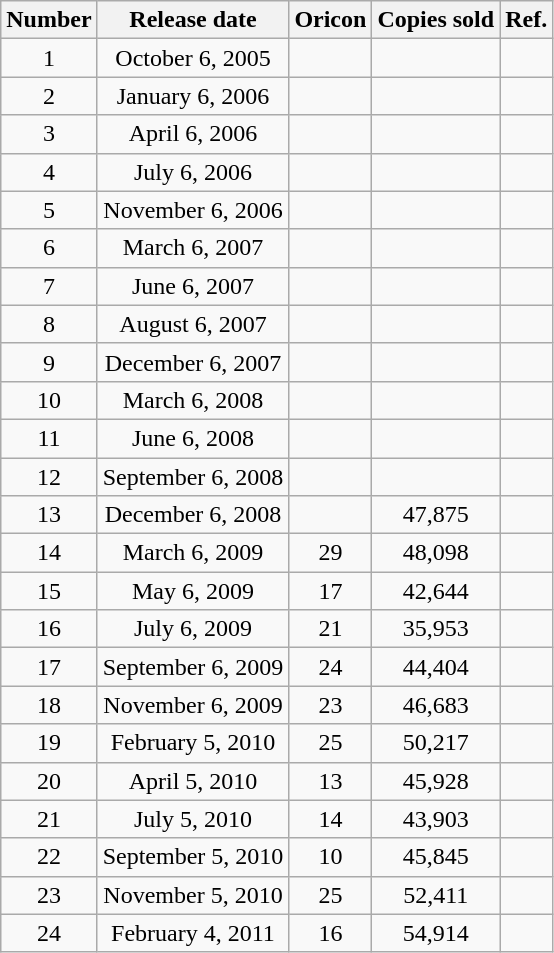<table class="wikitable plainrowheaders" style="text-align: center">
<tr>
<th>Number</th>
<th>Release date</th>
<th>Oricon</th>
<th>Copies sold</th>
<th>Ref.</th>
</tr>
<tr>
<td>1</td>
<td>October 6, 2005</td>
<td></td>
<td></td>
<td></td>
</tr>
<tr>
<td>2</td>
<td>January 6, 2006</td>
<td></td>
<td></td>
<td></td>
</tr>
<tr>
<td>3</td>
<td>April 6, 2006</td>
<td></td>
<td></td>
<td></td>
</tr>
<tr>
<td>4</td>
<td>July 6, 2006</td>
<td></td>
<td></td>
<td></td>
</tr>
<tr>
<td>5</td>
<td>November 6, 2006</td>
<td></td>
<td></td>
<td></td>
</tr>
<tr>
<td>6</td>
<td>March 6, 2007</td>
<td></td>
<td></td>
<td></td>
</tr>
<tr>
<td>7</td>
<td>June 6, 2007</td>
<td></td>
<td></td>
<td></td>
</tr>
<tr>
<td>8</td>
<td>August 6, 2007</td>
<td></td>
<td></td>
<td></td>
</tr>
<tr>
<td>9</td>
<td>December 6, 2007</td>
<td></td>
<td></td>
<td></td>
</tr>
<tr>
<td>10</td>
<td>March 6, 2008</td>
<td></td>
<td></td>
<td></td>
</tr>
<tr>
<td>11</td>
<td>June 6, 2008</td>
<td></td>
<td></td>
<td></td>
</tr>
<tr>
<td>12</td>
<td>September 6, 2008</td>
<td></td>
<td></td>
<td></td>
</tr>
<tr>
<td>13</td>
<td>December 6, 2008</td>
<td></td>
<td>47,875</td>
<td></td>
</tr>
<tr>
<td>14</td>
<td>March 6, 2009</td>
<td>29</td>
<td>48,098</td>
<td></td>
</tr>
<tr>
<td>15</td>
<td>May 6, 2009</td>
<td>17</td>
<td>42,644</td>
<td></td>
</tr>
<tr>
<td>16</td>
<td>July 6, 2009</td>
<td>21</td>
<td>35,953</td>
<td></td>
</tr>
<tr>
<td>17</td>
<td>September 6, 2009</td>
<td>24</td>
<td>44,404</td>
<td></td>
</tr>
<tr>
<td>18</td>
<td>November 6, 2009</td>
<td>23</td>
<td>46,683</td>
<td></td>
</tr>
<tr>
<td>19</td>
<td>February 5, 2010</td>
<td>25</td>
<td>50,217</td>
<td></td>
</tr>
<tr>
<td>20</td>
<td>April 5, 2010</td>
<td>13</td>
<td>45,928</td>
<td></td>
</tr>
<tr>
<td>21</td>
<td>July 5, 2010</td>
<td>14</td>
<td>43,903</td>
<td></td>
</tr>
<tr>
<td>22</td>
<td>September 5, 2010</td>
<td>10</td>
<td>45,845</td>
<td></td>
</tr>
<tr>
<td>23</td>
<td>November 5, 2010</td>
<td>25</td>
<td>52,411</td>
<td></td>
</tr>
<tr>
<td>24</td>
<td>February 4, 2011</td>
<td>16</td>
<td>54,914</td>
<td></td>
</tr>
</table>
